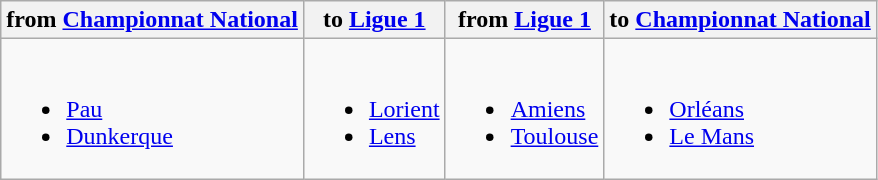<table class="wikitable">
<tr>
<th> from <a href='#'>Championnat National</a></th>
<th> to <a href='#'>Ligue 1</a></th>
<th> from <a href='#'>Ligue 1</a></th>
<th> to <a href='#'>Championnat National</a></th>
</tr>
<tr>
<td><br><ul><li><a href='#'>Pau</a></li><li><a href='#'>Dunkerque</a></li></ul></td>
<td><br><ul><li><a href='#'>Lorient</a></li><li><a href='#'>Lens</a></li></ul></td>
<td><br><ul><li><a href='#'>Amiens</a></li><li><a href='#'>Toulouse</a></li></ul></td>
<td><br><ul><li><a href='#'>Orléans</a></li><li><a href='#'>Le Mans</a></li></ul></td>
</tr>
</table>
